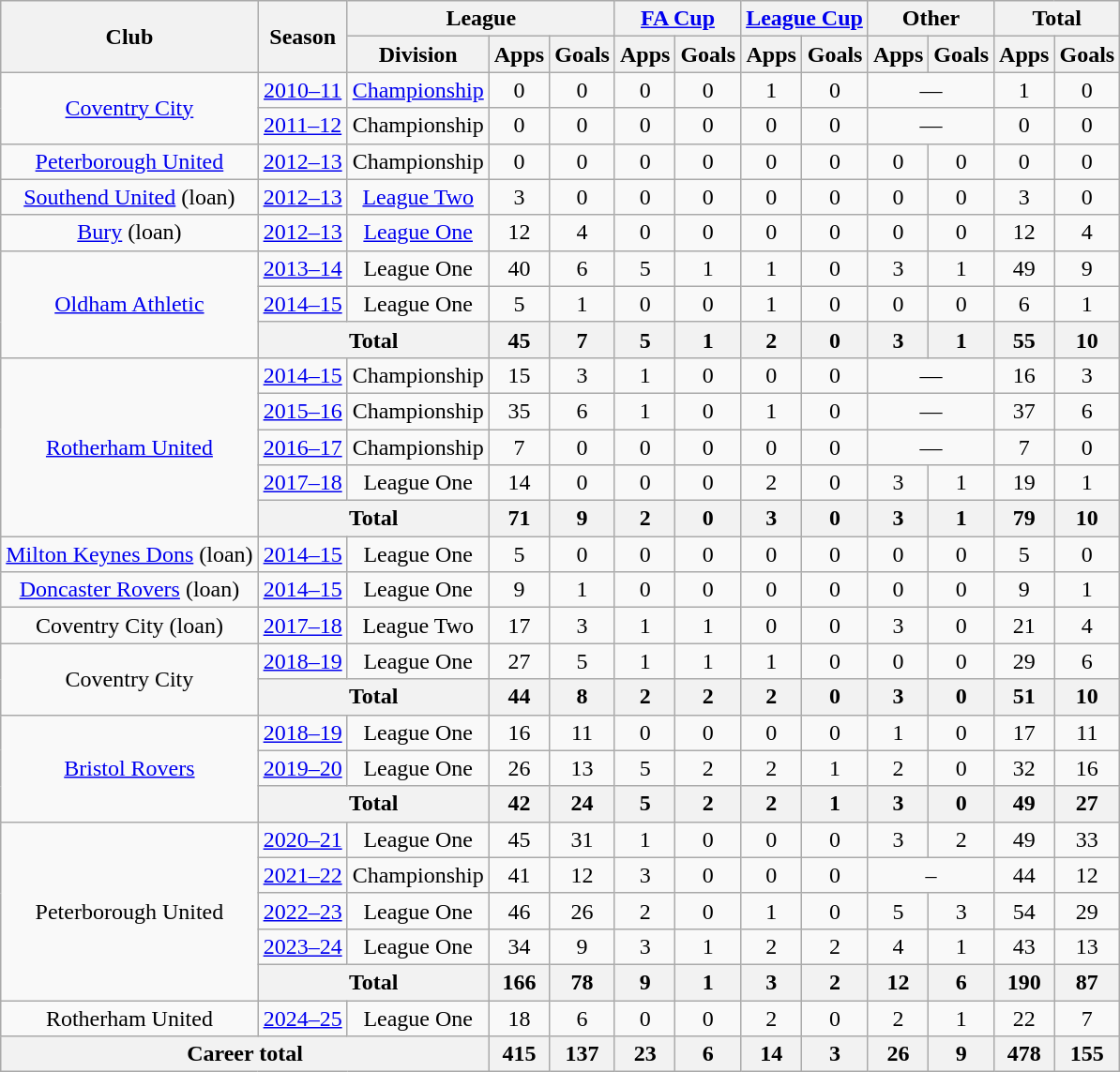<table class=wikitable style="text-align: center">
<tr>
<th rowspan=2>Club</th>
<th rowspan=2>Season</th>
<th colspan=3>League</th>
<th colspan=2><a href='#'>FA Cup</a></th>
<th colspan=2><a href='#'>League Cup</a></th>
<th colspan=2>Other</th>
<th colspan=2>Total</th>
</tr>
<tr>
<th>Division</th>
<th>Apps</th>
<th>Goals</th>
<th>Apps</th>
<th>Goals</th>
<th>Apps</th>
<th>Goals</th>
<th>Apps</th>
<th>Goals</th>
<th>Apps</th>
<th>Goals</th>
</tr>
<tr>
<td rowspan=2><a href='#'>Coventry City</a></td>
<td><a href='#'>2010–11</a></td>
<td><a href='#'>Championship</a></td>
<td>0</td>
<td>0</td>
<td>0</td>
<td>0</td>
<td>1</td>
<td>0</td>
<td colspan=2>—</td>
<td>1</td>
<td>0</td>
</tr>
<tr>
<td><a href='#'>2011–12</a></td>
<td>Championship</td>
<td>0</td>
<td>0</td>
<td>0</td>
<td>0</td>
<td>0</td>
<td>0</td>
<td colspan=2>—</td>
<td>0</td>
<td>0</td>
</tr>
<tr>
<td><a href='#'>Peterborough United</a></td>
<td><a href='#'>2012–13</a></td>
<td>Championship</td>
<td>0</td>
<td>0</td>
<td>0</td>
<td>0</td>
<td>0</td>
<td>0</td>
<td>0</td>
<td>0</td>
<td>0</td>
<td>0</td>
</tr>
<tr>
<td><a href='#'>Southend United</a> (loan)</td>
<td><a href='#'>2012–13</a></td>
<td><a href='#'>League Two</a></td>
<td>3</td>
<td>0</td>
<td>0</td>
<td>0</td>
<td>0</td>
<td>0</td>
<td>0</td>
<td>0</td>
<td>3</td>
<td>0</td>
</tr>
<tr>
<td><a href='#'>Bury</a> (loan)</td>
<td><a href='#'>2012–13</a></td>
<td><a href='#'>League One</a></td>
<td>12</td>
<td>4</td>
<td>0</td>
<td>0</td>
<td>0</td>
<td>0</td>
<td>0</td>
<td>0</td>
<td>12</td>
<td>4</td>
</tr>
<tr>
<td rowspan=3><a href='#'>Oldham Athletic</a></td>
<td><a href='#'>2013–14</a></td>
<td>League One</td>
<td>40</td>
<td>6</td>
<td>5</td>
<td>1</td>
<td>1</td>
<td>0</td>
<td>3</td>
<td>1</td>
<td>49</td>
<td>9</td>
</tr>
<tr>
<td><a href='#'>2014–15</a></td>
<td>League One</td>
<td>5</td>
<td>1</td>
<td>0</td>
<td>0</td>
<td>1</td>
<td>0</td>
<td>0</td>
<td>0</td>
<td>6</td>
<td>1</td>
</tr>
<tr>
<th colspan=2>Total</th>
<th>45</th>
<th>7</th>
<th>5</th>
<th>1</th>
<th>2</th>
<th>0</th>
<th>3</th>
<th>1</th>
<th>55</th>
<th>10</th>
</tr>
<tr>
<td rowspan=5><a href='#'>Rotherham United</a></td>
<td><a href='#'>2014–15</a></td>
<td>Championship</td>
<td>15</td>
<td>3</td>
<td>1</td>
<td>0</td>
<td>0</td>
<td>0</td>
<td colspan=2>—</td>
<td>16</td>
<td>3</td>
</tr>
<tr>
<td><a href='#'>2015–16</a></td>
<td>Championship</td>
<td>35</td>
<td>6</td>
<td>1</td>
<td>0</td>
<td>1</td>
<td>0</td>
<td colspan=2>—</td>
<td>37</td>
<td>6</td>
</tr>
<tr>
<td><a href='#'>2016–17</a></td>
<td>Championship</td>
<td>7</td>
<td>0</td>
<td>0</td>
<td>0</td>
<td>0</td>
<td>0</td>
<td colspan=2>—</td>
<td>7</td>
<td>0</td>
</tr>
<tr>
<td><a href='#'>2017–18</a></td>
<td>League One</td>
<td>14</td>
<td>0</td>
<td>0</td>
<td>0</td>
<td>2</td>
<td>0</td>
<td>3</td>
<td>1</td>
<td>19</td>
<td>1</td>
</tr>
<tr>
<th colspan=2>Total</th>
<th>71</th>
<th>9</th>
<th>2</th>
<th>0</th>
<th>3</th>
<th>0</th>
<th>3</th>
<th>1</th>
<th>79</th>
<th>10</th>
</tr>
<tr>
<td><a href='#'>Milton Keynes Dons</a> (loan)</td>
<td><a href='#'>2014–15</a></td>
<td>League One</td>
<td>5</td>
<td>0</td>
<td>0</td>
<td>0</td>
<td>0</td>
<td>0</td>
<td>0</td>
<td>0</td>
<td>5</td>
<td>0</td>
</tr>
<tr>
<td><a href='#'>Doncaster Rovers</a> (loan)</td>
<td><a href='#'>2014–15</a></td>
<td>League One</td>
<td>9</td>
<td>1</td>
<td>0</td>
<td>0</td>
<td>0</td>
<td>0</td>
<td>0</td>
<td>0</td>
<td>9</td>
<td>1</td>
</tr>
<tr>
<td>Coventry City (loan)</td>
<td><a href='#'>2017–18</a></td>
<td>League Two</td>
<td>17</td>
<td>3</td>
<td>1</td>
<td>1</td>
<td>0</td>
<td>0</td>
<td>3</td>
<td>0</td>
<td>21</td>
<td>4</td>
</tr>
<tr>
<td rowspan=2>Coventry City</td>
<td><a href='#'>2018–19</a></td>
<td>League One</td>
<td>27</td>
<td>5</td>
<td>1</td>
<td>1</td>
<td>1</td>
<td>0</td>
<td>0</td>
<td>0</td>
<td>29</td>
<td>6</td>
</tr>
<tr>
<th colspan=2>Total</th>
<th>44</th>
<th>8</th>
<th>2</th>
<th>2</th>
<th>2</th>
<th>0</th>
<th>3</th>
<th>0</th>
<th>51</th>
<th>10</th>
</tr>
<tr>
<td rowspan=3><a href='#'>Bristol Rovers</a></td>
<td><a href='#'>2018–19</a></td>
<td>League One</td>
<td>16</td>
<td>11</td>
<td>0</td>
<td>0</td>
<td>0</td>
<td>0</td>
<td>1</td>
<td>0</td>
<td>17</td>
<td>11</td>
</tr>
<tr>
<td><a href='#'>2019–20</a></td>
<td>League One</td>
<td>26</td>
<td>13</td>
<td>5</td>
<td>2</td>
<td>2</td>
<td>1</td>
<td>2</td>
<td>0</td>
<td>32</td>
<td>16</td>
</tr>
<tr>
<th colspan=2>Total</th>
<th>42</th>
<th>24</th>
<th>5</th>
<th>2</th>
<th>2</th>
<th>1</th>
<th>3</th>
<th>0</th>
<th>49</th>
<th>27</th>
</tr>
<tr>
<td rowspan="5">Peterborough United</td>
<td><a href='#'>2020–21</a></td>
<td>League One</td>
<td>45</td>
<td>31</td>
<td>1</td>
<td>0</td>
<td>0</td>
<td>0</td>
<td>3</td>
<td>2</td>
<td>49</td>
<td>33</td>
</tr>
<tr>
<td><a href='#'>2021–22</a></td>
<td>Championship</td>
<td>41</td>
<td>12</td>
<td>3</td>
<td>0</td>
<td>0</td>
<td>0</td>
<td colspan="2">–</td>
<td>44</td>
<td>12</td>
</tr>
<tr>
<td><a href='#'>2022–23</a></td>
<td>League One</td>
<td>46</td>
<td>26</td>
<td>2</td>
<td>0</td>
<td>1</td>
<td>0</td>
<td>5</td>
<td>3</td>
<td>54</td>
<td>29</td>
</tr>
<tr>
<td><a href='#'>2023–24</a></td>
<td>League One</td>
<td>34</td>
<td>9</td>
<td>3</td>
<td>1</td>
<td>2</td>
<td>2</td>
<td>4</td>
<td>1</td>
<td>43</td>
<td>13</td>
</tr>
<tr>
<th colspan="2">Total</th>
<th>166</th>
<th>78</th>
<th>9</th>
<th>1</th>
<th>3</th>
<th>2</th>
<th>12</th>
<th>6</th>
<th>190</th>
<th>87</th>
</tr>
<tr>
<td>Rotherham United</td>
<td><a href='#'>2024–25</a></td>
<td>League One</td>
<td>18</td>
<td>6</td>
<td>0</td>
<td>0</td>
<td>2</td>
<td>0</td>
<td>2</td>
<td>1</td>
<td>22</td>
<td>7</td>
</tr>
<tr>
<th colspan=3>Career total</th>
<th>415</th>
<th>137</th>
<th>23</th>
<th>6</th>
<th>14</th>
<th>3</th>
<th>26</th>
<th>9</th>
<th>478</th>
<th>155</th>
</tr>
</table>
